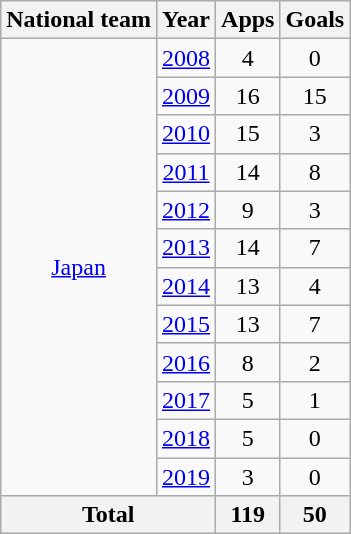<table class="wikitable" style="text-align:center">
<tr>
<th>National team</th>
<th>Year</th>
<th>Apps</th>
<th>Goals</th>
</tr>
<tr>
<td rowspan="12"><a href='#'>Japan</a></td>
<td><a href='#'>2008</a></td>
<td>4</td>
<td>0</td>
</tr>
<tr>
<td><a href='#'>2009</a></td>
<td>16</td>
<td>15</td>
</tr>
<tr>
<td><a href='#'>2010</a></td>
<td>15</td>
<td>3</td>
</tr>
<tr>
<td><a href='#'>2011</a></td>
<td>14</td>
<td>8</td>
</tr>
<tr>
<td><a href='#'>2012</a></td>
<td>9</td>
<td>3</td>
</tr>
<tr>
<td><a href='#'>2013</a></td>
<td>14</td>
<td>7</td>
</tr>
<tr>
<td><a href='#'>2014</a></td>
<td>13</td>
<td>4</td>
</tr>
<tr>
<td><a href='#'>2015</a></td>
<td>13</td>
<td>7</td>
</tr>
<tr>
<td><a href='#'>2016</a></td>
<td>8</td>
<td>2</td>
</tr>
<tr>
<td><a href='#'>2017</a></td>
<td>5</td>
<td>1</td>
</tr>
<tr>
<td><a href='#'>2018</a></td>
<td>5</td>
<td>0</td>
</tr>
<tr>
<td><a href='#'>2019</a></td>
<td>3</td>
<td>0</td>
</tr>
<tr>
<th colspan="2">Total</th>
<th>119</th>
<th>50</th>
</tr>
</table>
